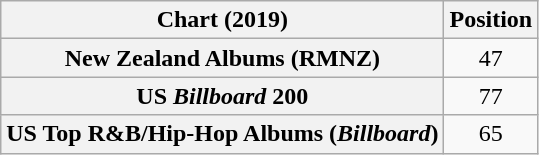<table class="wikitable sortable plainrowheaders" style="text-align:center">
<tr>
<th scope="col">Chart (2019)</th>
<th scope="col">Position</th>
</tr>
<tr>
<th scope="row">New Zealand Albums (RMNZ)</th>
<td>47</td>
</tr>
<tr>
<th scope="row">US <em>Billboard</em> 200</th>
<td>77</td>
</tr>
<tr>
<th scope="row">US Top R&B/Hip-Hop Albums (<em>Billboard</em>)</th>
<td>65</td>
</tr>
</table>
